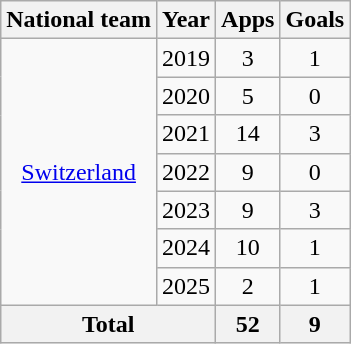<table class="wikitable" style="text-align:center">
<tr>
<th>National team</th>
<th>Year</th>
<th>Apps</th>
<th>Goals</th>
</tr>
<tr>
<td rowspan="7"><a href='#'>Switzerland</a></td>
<td>2019</td>
<td>3</td>
<td>1</td>
</tr>
<tr>
<td>2020</td>
<td>5</td>
<td>0</td>
</tr>
<tr>
<td>2021</td>
<td>14</td>
<td>3</td>
</tr>
<tr>
<td>2022</td>
<td>9</td>
<td>0</td>
</tr>
<tr>
<td>2023</td>
<td>9</td>
<td>3</td>
</tr>
<tr>
<td>2024</td>
<td>10</td>
<td>1</td>
</tr>
<tr>
<td>2025</td>
<td>2</td>
<td>1</td>
</tr>
<tr>
<th colspan="2">Total</th>
<th>52</th>
<th>9</th>
</tr>
</table>
